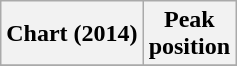<table class="wikitable sortable">
<tr>
<th>Chart (2014)</th>
<th>Peak<br> position</th>
</tr>
<tr>
</tr>
</table>
